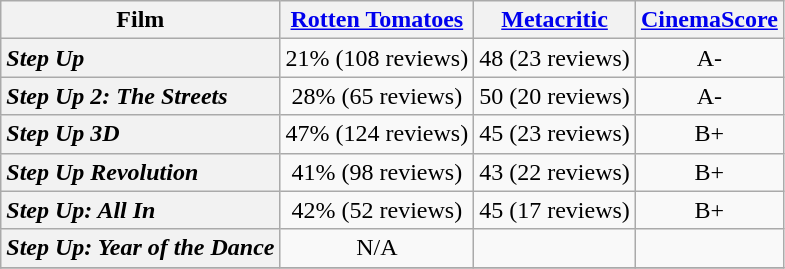<table class="wikitable plainrowheaders" style="text-align:center;">
<tr>
<th scope="col">Film</th>
<th scope="col"><a href='#'>Rotten Tomatoes</a></th>
<th scope="col"><a href='#'>Metacritic</a></th>
<th scope="col"><a href='#'>CinemaScore</a></th>
</tr>
<tr>
<th scope="row" style="text-align:left"><em>Step Up</em></th>
<td>21% (108 reviews)</td>
<td>48 (23 reviews)</td>
<td>A-</td>
</tr>
<tr>
<th scope="row" style="text-align:left"><em>Step Up 2: The Streets</em></th>
<td>28% (65 reviews)</td>
<td>50 (20 reviews)</td>
<td>A-</td>
</tr>
<tr>
<th scope="row" style="text-align:left"><em>Step Up 3D</em></th>
<td>47% (124 reviews)</td>
<td>45 (23 reviews)</td>
<td>B+</td>
</tr>
<tr>
<th scope="row" style="text-align:left"><em>Step Up Revolution</em></th>
<td>41% (98 reviews)</td>
<td>43 (22 reviews)</td>
<td>B+</td>
</tr>
<tr>
<th scope="row" style="text-align:left"><em>Step Up: All In</em></th>
<td>42% (52 reviews)</td>
<td>45 (17 reviews)</td>
<td>B+</td>
</tr>
<tr>
<th scope="row" style="text-align:left"><em>Step Up: Year of the Dance</em></th>
<td>N/A</td>
<td></td>
<td></td>
</tr>
<tr>
</tr>
</table>
